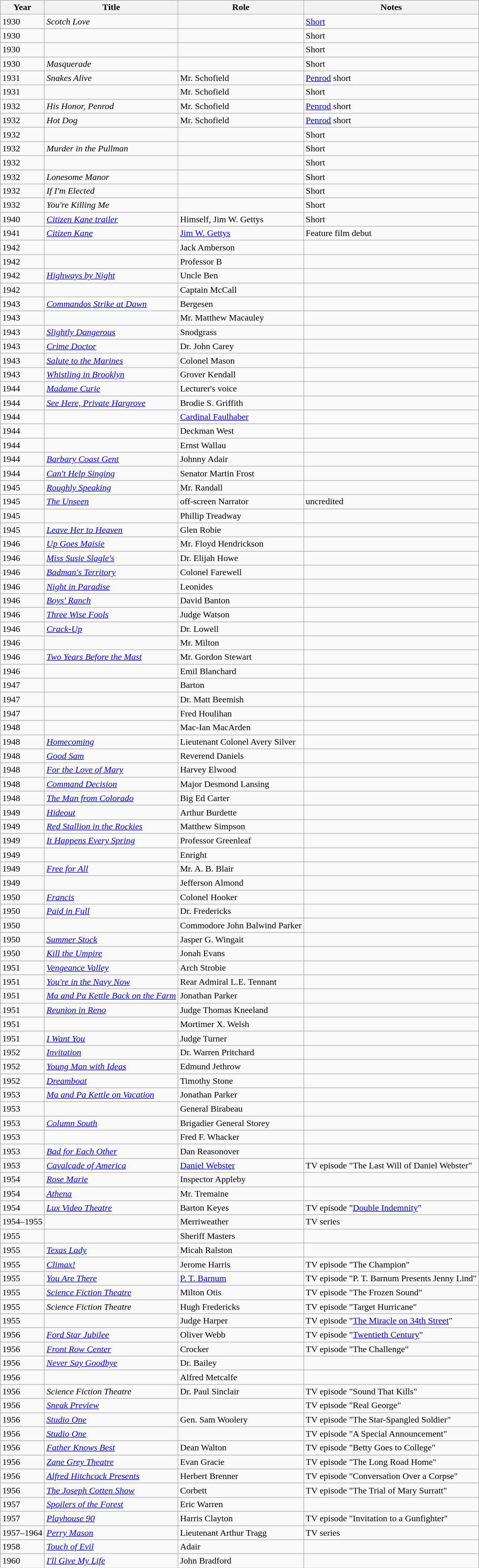<table class="wikitable sortable">
<tr>
<th>Year</th>
<th>Title</th>
<th>Role</th>
<th class="unsortable">Notes</th>
</tr>
<tr>
<td>1930</td>
<td><em>Scotch Love</em></td>
<td></td>
<td><a href='#'>Short</a></td>
</tr>
<tr>
<td>1930</td>
<td><em></em></td>
<td></td>
<td>Short</td>
</tr>
<tr>
<td>1930</td>
<td><em></em></td>
<td></td>
<td>Short</td>
</tr>
<tr>
<td>1930</td>
<td><em>Masquerade</em></td>
<td></td>
<td>Short</td>
</tr>
<tr>
<td>1931</td>
<td><em>Snakes Alive</em></td>
<td>Mr. Schofield</td>
<td><a href='#'>Penrod</a> short</td>
</tr>
<tr>
<td>1931</td>
<td><em></em></td>
<td>Mr. Schofield</td>
<td>Short</td>
</tr>
<tr>
<td>1932</td>
<td><em>His Honor, Penrod</em></td>
<td>Mr. Schofield</td>
<td><a href='#'>Penrod</a> short</td>
</tr>
<tr>
<td>1932</td>
<td><em>Hot Dog</em></td>
<td>Mr. Schofield</td>
<td><a href='#'>Penrod</a> short</td>
</tr>
<tr>
<td>1932</td>
<td><em></em></td>
<td></td>
<td>Short</td>
</tr>
<tr>
<td>1932</td>
<td><em>Murder in the Pullman</em></td>
<td></td>
<td>Short</td>
</tr>
<tr>
<td>1932</td>
<td><em></em></td>
<td></td>
<td>Short</td>
</tr>
<tr>
<td>1932</td>
<td><em>Lonesome Manor</em></td>
<td></td>
<td>Short</td>
</tr>
<tr>
<td>1932</td>
<td><em>If I'm Elected</em></td>
<td></td>
<td>Short</td>
</tr>
<tr>
<td>1932</td>
<td><em>You're Killing Me</em></td>
<td></td>
<td>Short</td>
</tr>
<tr>
<td>1940</td>
<td><em><a href='#'>Citizen Kane trailer</a></em></td>
<td>Himself, Jim W. Gettys</td>
<td>Short</td>
</tr>
<tr>
<td>1941</td>
<td><em><a href='#'>Citizen Kane</a></em></td>
<td><a href='#'>Jim W. Gettys</a></td>
<td>Feature film debut</td>
</tr>
<tr>
<td>1942</td>
<td><em></em></td>
<td>Jack Amberson</td>
<td></td>
</tr>
<tr>
<td>1942</td>
<td><em></em></td>
<td>Professor B</td>
<td></td>
</tr>
<tr>
<td>1942</td>
<td><em><a href='#'>Highways by Night</a></em></td>
<td>Uncle Ben</td>
<td></td>
</tr>
<tr>
<td>1942</td>
<td><em></em></td>
<td>Captain McCall</td>
<td></td>
</tr>
<tr>
<td>1943</td>
<td><em><a href='#'>Commandos Strike at Dawn</a></em></td>
<td>Bergesen</td>
<td></td>
</tr>
<tr>
<td>1943</td>
<td><em></em></td>
<td>Mr. Matthew Macauley</td>
<td></td>
</tr>
<tr>
<td>1943</td>
<td><em><a href='#'>Slightly Dangerous</a></em></td>
<td>Snodgrass</td>
<td></td>
</tr>
<tr>
<td>1943</td>
<td><em><a href='#'>Crime Doctor</a></em></td>
<td>Dr. John Carey</td>
<td></td>
</tr>
<tr>
<td>1943</td>
<td><em><a href='#'>Salute to the Marines</a></em></td>
<td>Colonel Mason</td>
<td></td>
</tr>
<tr>
<td>1943</td>
<td><em><a href='#'>Whistling in Brooklyn</a></em></td>
<td>Grover Kendall</td>
<td></td>
</tr>
<tr>
<td>1944</td>
<td><em><a href='#'>Madame Curie</a></em></td>
<td>Lecturer's voice</td>
<td></td>
</tr>
<tr>
<td>1944</td>
<td><em><a href='#'>See Here, Private Hargrove</a></em></td>
<td>Brodie S. Griffith</td>
<td></td>
</tr>
<tr>
<td>1944</td>
<td><em></em></td>
<td><a href='#'>Cardinal Faulhaber</a></td>
<td></td>
</tr>
<tr>
<td>1944</td>
<td><em></em></td>
<td>Deckman West</td>
<td></td>
</tr>
<tr>
<td>1944</td>
<td><em></em></td>
<td>Ernst Wallau</td>
<td></td>
</tr>
<tr>
<td>1944</td>
<td><em><a href='#'>Barbary Coast Gent</a></em></td>
<td>Johnny Adair</td>
<td></td>
</tr>
<tr>
<td>1944</td>
<td><em><a href='#'>Can't Help Singing</a></em></td>
<td>Senator Martin Frost</td>
<td></td>
</tr>
<tr>
<td>1945</td>
<td><em><a href='#'>Roughly Speaking</a></em></td>
<td>Mr. Randall</td>
<td></td>
</tr>
<tr>
<td>1945</td>
<td><em><a href='#'>The Unseen</a></em></td>
<td>off-screen Narrator</td>
<td>uncredited</td>
</tr>
<tr>
<td>1945</td>
<td><em></em></td>
<td>Phillip Treadway</td>
<td></td>
</tr>
<tr>
<td>1945</td>
<td><em><a href='#'>Leave Her to Heaven</a></em></td>
<td>Glen Robie</td>
<td></td>
</tr>
<tr>
<td>1946</td>
<td><em><a href='#'>Up Goes Maisie</a></em></td>
<td>Mr. Floyd Hendrickson</td>
<td></td>
</tr>
<tr>
<td>1946</td>
<td><em><a href='#'>Miss Susie Slagle's</a></em></td>
<td>Dr. Elijah Howe</td>
<td></td>
</tr>
<tr>
<td>1946</td>
<td><em><a href='#'>Badman's Territory</a></em></td>
<td>Colonel Farewell</td>
<td></td>
</tr>
<tr>
<td>1946</td>
<td><em><a href='#'>Night in Paradise</a></em></td>
<td>Leonides</td>
<td></td>
</tr>
<tr>
<td>1946</td>
<td><em><a href='#'>Boys' Ranch</a></em></td>
<td>David Banton</td>
<td></td>
</tr>
<tr>
<td>1946</td>
<td><em><a href='#'>Three Wise Fools</a></em></td>
<td>Judge Watson</td>
<td></td>
</tr>
<tr>
<td>1946</td>
<td><em><a href='#'>Crack-Up</a></em></td>
<td>Dr. Lowell</td>
<td></td>
</tr>
<tr>
<td>1946</td>
<td><em></em></td>
<td>Mr. Milton</td>
<td></td>
</tr>
<tr>
<td>1946</td>
<td><em><a href='#'>Two Years Before the Mast</a></em></td>
<td>Mr. Gordon Stewart</td>
<td></td>
</tr>
<tr>
<td>1946</td>
<td><em></em></td>
<td>Emil Blanchard</td>
<td></td>
</tr>
<tr>
<td>1947</td>
<td><em></em></td>
<td>Barton</td>
<td></td>
</tr>
<tr>
<td>1947</td>
<td><em></em></td>
<td>Dr. Matt Beemish</td>
<td></td>
</tr>
<tr>
<td>1947</td>
<td><em></em></td>
<td>Fred Houlihan</td>
<td></td>
</tr>
<tr>
<td>1948</td>
<td><em></em></td>
<td>Mac-Ian MacArden</td>
<td></td>
</tr>
<tr>
<td>1948</td>
<td><em><a href='#'>Homecoming</a></em></td>
<td>Lieutenant Colonel Avery Silver</td>
<td></td>
</tr>
<tr>
<td>1948</td>
<td><em><a href='#'>Good Sam</a></em></td>
<td>Reverend Daniels</td>
<td></td>
</tr>
<tr>
<td>1948</td>
<td><em><a href='#'>For the Love of Mary</a></em></td>
<td>Harvey Elwood</td>
<td></td>
</tr>
<tr>
<td>1948</td>
<td><em><a href='#'>Command Decision</a></em></td>
<td>Major Desmond Lansing</td>
<td></td>
</tr>
<tr>
<td>1948</td>
<td><em><a href='#'>The Man from Colorado</a></em></td>
<td>Big Ed Carter</td>
<td></td>
</tr>
<tr>
<td>1949</td>
<td><em><a href='#'>Hideout</a></em></td>
<td>Arthur Burdette</td>
<td></td>
</tr>
<tr>
<td>1949</td>
<td><em><a href='#'>Red Stallion in the Rockies</a></em></td>
<td>Matthew Simpson</td>
<td></td>
</tr>
<tr>
<td>1949</td>
<td><em><a href='#'>It Happens Every Spring</a></em></td>
<td>Professor Greenleaf</td>
<td></td>
</tr>
<tr>
<td>1949</td>
<td><em></em></td>
<td>Enright</td>
<td></td>
</tr>
<tr>
<td>1949</td>
<td><em><a href='#'>Free for All</a></em></td>
<td>Mr. A. B. Blair</td>
<td></td>
</tr>
<tr>
<td>1949</td>
<td><em></em></td>
<td>Jefferson Almond</td>
<td></td>
</tr>
<tr>
<td>1950</td>
<td><em><a href='#'>Francis</a></em></td>
<td>Colonel Hooker</td>
<td></td>
</tr>
<tr>
<td>1950</td>
<td><em><a href='#'>Paid in Full</a></em></td>
<td>Dr. Fredericks</td>
<td></td>
</tr>
<tr>
<td>1950</td>
<td><em></em></td>
<td>Commodore John Balwind Parker</td>
<td></td>
</tr>
<tr>
<td>1950</td>
<td><em><a href='#'>Summer Stock</a></em></td>
<td>Jasper G. Wingait</td>
<td></td>
</tr>
<tr>
<td>1950</td>
<td><em><a href='#'>Kill the Umpire</a></em></td>
<td>Jonah Evans</td>
<td></td>
</tr>
<tr>
<td>1951</td>
<td><em><a href='#'>Vengeance Valley</a></em></td>
<td>Arch Strobie</td>
<td></td>
</tr>
<tr>
<td>1951</td>
<td><em><a href='#'>You're in the Navy Now</a></em></td>
<td>Rear Admiral L.E. Tennant</td>
<td></td>
</tr>
<tr>
<td>1951</td>
<td><em><a href='#'>Ma and Pa Kettle Back on the Farm</a></em></td>
<td>Jonathan Parker</td>
<td></td>
</tr>
<tr>
<td>1951</td>
<td><em><a href='#'>Reunion in Reno</a></em></td>
<td>Judge Thomas Kneeland</td>
<td></td>
</tr>
<tr>
<td>1951</td>
<td><em></em></td>
<td>Mortimer X. Welsh</td>
<td></td>
</tr>
<tr>
<td>1951</td>
<td><em><a href='#'>I Want You</a></em></td>
<td>Judge Turner</td>
<td></td>
</tr>
<tr>
<td>1952</td>
<td><em><a href='#'>Invitation</a></em></td>
<td>Dr. Warren Pritchard</td>
<td></td>
</tr>
<tr>
<td>1952</td>
<td><em><a href='#'>Young Man with Ideas</a></em></td>
<td>Edmund Jethrow</td>
<td></td>
</tr>
<tr>
<td>1952</td>
<td><em><a href='#'>Dreamboat</a></em></td>
<td>Timothy Stone</td>
<td></td>
</tr>
<tr>
<td>1953</td>
<td><em><a href='#'>Ma and Pa Kettle on Vacation</a></em></td>
<td>Jonathan Parker</td>
<td></td>
</tr>
<tr>
<td>1953</td>
<td><em></em></td>
<td>General Birabeau</td>
<td></td>
</tr>
<tr>
<td>1953</td>
<td><em><a href='#'>Column South</a></em></td>
<td>Brigadier General Storey</td>
<td></td>
</tr>
<tr>
<td>1953</td>
<td><em></em></td>
<td>Fred F. Whacker</td>
<td></td>
</tr>
<tr>
<td>1953</td>
<td><em><a href='#'>Bad for Each Other</a></em></td>
<td>Dan Reasonover</td>
<td></td>
</tr>
<tr>
<td>1953</td>
<td><em><a href='#'>Cavalcade of America</a></em></td>
<td><a href='#'>Daniel Webster</a></td>
<td>TV episode "The Last Will of Daniel Webster"</td>
</tr>
<tr>
<td>1954</td>
<td><em><a href='#'>Rose Marie</a></em></td>
<td>Inspector Appleby</td>
<td></td>
</tr>
<tr>
<td>1954</td>
<td><em><a href='#'>Athena</a></em></td>
<td>Mr. Tremaine</td>
<td></td>
</tr>
<tr>
<td>1954</td>
<td><em><a href='#'>Lux Video Theatre</a></em></td>
<td>Barton Keyes</td>
<td>TV episode "<a href='#'>Double Indemnity</a>"</td>
</tr>
<tr>
<td>1954–1955</td>
<td><em></em></td>
<td>Merriweather</td>
<td>TV series</td>
</tr>
<tr>
<td>1955</td>
<td><em></em></td>
<td>Sheriff Masters</td>
<td></td>
</tr>
<tr>
<td>1955</td>
<td><em><a href='#'>Texas Lady</a></em></td>
<td>Micah Ralston</td>
<td></td>
</tr>
<tr>
<td>1955</td>
<td><em><a href='#'>Climax!</a></em></td>
<td>Jerome Harris</td>
<td>TV episode "The Champion"</td>
</tr>
<tr>
<td>1955</td>
<td><em><a href='#'>You Are There</a></em></td>
<td><a href='#'>P. T. Barnum</a></td>
<td>TV episode "P. T. Barnum Presents Jenny Lind"</td>
</tr>
<tr>
<td>1955</td>
<td><em><a href='#'>Science Fiction Theatre</a></em></td>
<td>Milton Otis</td>
<td>TV episode "The Frozen Sound"</td>
</tr>
<tr>
<td>1955</td>
<td><em>Science Fiction Theatre</em></td>
<td>Hugh Fredericks</td>
<td>TV episode "Target Hurricane"</td>
</tr>
<tr>
<td>1955</td>
<td><em></em></td>
<td>Judge Harper</td>
<td>TV episode "<a href='#'>The Miracle on 34th Street</a>"</td>
</tr>
<tr>
<td>1956</td>
<td><em><a href='#'>Ford Star Jubilee</a></em></td>
<td>Oliver Webb</td>
<td>TV episode "<a href='#'>Twentieth Century</a>"</td>
</tr>
<tr>
<td>1956</td>
<td><em><a href='#'>Front Row Center</a></em></td>
<td>Crocker</td>
<td>TV episode "The Challenge"</td>
</tr>
<tr>
<td>1956</td>
<td><em><a href='#'>Never Say Goodbye</a></em></td>
<td>Dr. Bailey</td>
<td></td>
</tr>
<tr>
<td>1956</td>
<td><em></em></td>
<td>Alfred Metcalfe</td>
<td></td>
</tr>
<tr>
<td>1956</td>
<td><em>Science Fiction Theatre</em></td>
<td>Dr. Paul Sinclair</td>
<td>TV episode "Sound That Kills"</td>
</tr>
<tr>
<td>1956</td>
<td><em><a href='#'>Sneak Preview</a></em></td>
<td></td>
<td>TV episode "Real George"</td>
</tr>
<tr>
<td>1956</td>
<td><em><a href='#'>Studio One</a></em></td>
<td>Gen. Sam Woolery</td>
<td>TV episode "The Star-Spangled Soldier"</td>
</tr>
<tr>
<td>1956</td>
<td><em><a href='#'>Studio One</a></em></td>
<td></td>
<td>TV episode "A Special Announcement"</td>
</tr>
<tr>
<td>1956</td>
<td><em><a href='#'>Father Knows Best</a></em></td>
<td>Dean Walton</td>
<td>TV episode "Betty Goes to College"</td>
</tr>
<tr>
<td>1956</td>
<td><em><a href='#'>Zane Grey Theatre</a></em></td>
<td>Evan Gracie</td>
<td>TV episode "The Long Road Home"</td>
</tr>
<tr>
<td>1956</td>
<td><em><a href='#'>Alfred Hitchcock Presents</a></em></td>
<td>Herbert Brenner</td>
<td>TV episode "Conversation Over a Corpse"</td>
</tr>
<tr>
<td>1956</td>
<td><em><a href='#'>The Joseph Cotten Show</a></em></td>
<td>Corbett</td>
<td>TV episode "The Trial of Mary Surratt"</td>
</tr>
<tr>
<td>1957</td>
<td><em><a href='#'>Spoilers of the Forest</a></em></td>
<td>Eric Warren</td>
<td></td>
</tr>
<tr>
<td>1957</td>
<td><em><a href='#'>Playhouse 90</a></em></td>
<td>Harris Clayton</td>
<td>TV episode "Invitation to a Gunfighter"</td>
</tr>
<tr>
<td>1957–1964</td>
<td><em><a href='#'>Perry Mason</a></em></td>
<td>Lieutenant Arthur Tragg</td>
<td>TV series</td>
</tr>
<tr>
<td>1958</td>
<td><em><a href='#'>Touch of Evil</a></em></td>
<td>Adair</td>
<td></td>
</tr>
<tr>
<td>1960</td>
<td><em><a href='#'>I'll Give My Life</a></em></td>
<td>John Bradford</td>
<td></td>
</tr>
</table>
